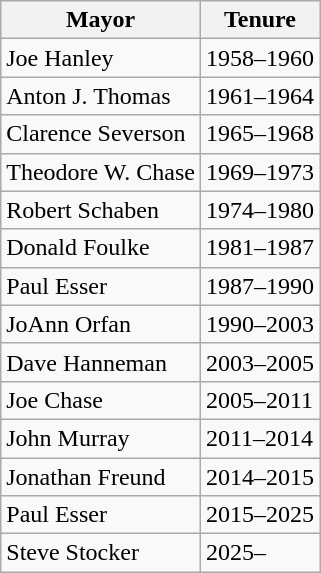<table class="wikitable">
<tr>
<th>Mayor</th>
<th>Tenure</th>
</tr>
<tr>
<td>Joe Hanley</td>
<td>1958–1960</td>
</tr>
<tr>
<td>Anton J. Thomas</td>
<td>1961–1964</td>
</tr>
<tr>
<td>Clarence Severson</td>
<td>1965–1968</td>
</tr>
<tr>
<td>Theodore W. Chase</td>
<td>1969–1973</td>
</tr>
<tr>
<td>Robert Schaben</td>
<td>1974–1980</td>
</tr>
<tr>
<td>Donald Foulke</td>
<td>1981–1987</td>
</tr>
<tr>
<td>Paul Esser</td>
<td>1987–1990</td>
</tr>
<tr>
<td>JoAnn Orfan</td>
<td>1990–2003</td>
</tr>
<tr>
<td>Dave Hanneman</td>
<td>2003–2005</td>
</tr>
<tr>
<td>Joe Chase</td>
<td>2005–2011</td>
</tr>
<tr>
<td>John Murray</td>
<td>2011–2014</td>
</tr>
<tr>
<td>Jonathan Freund</td>
<td>2014–2015</td>
</tr>
<tr>
<td>Paul Esser</td>
<td>2015–2025</td>
</tr>
<tr>
<td>Steve Stocker</td>
<td>2025–</td>
</tr>
</table>
